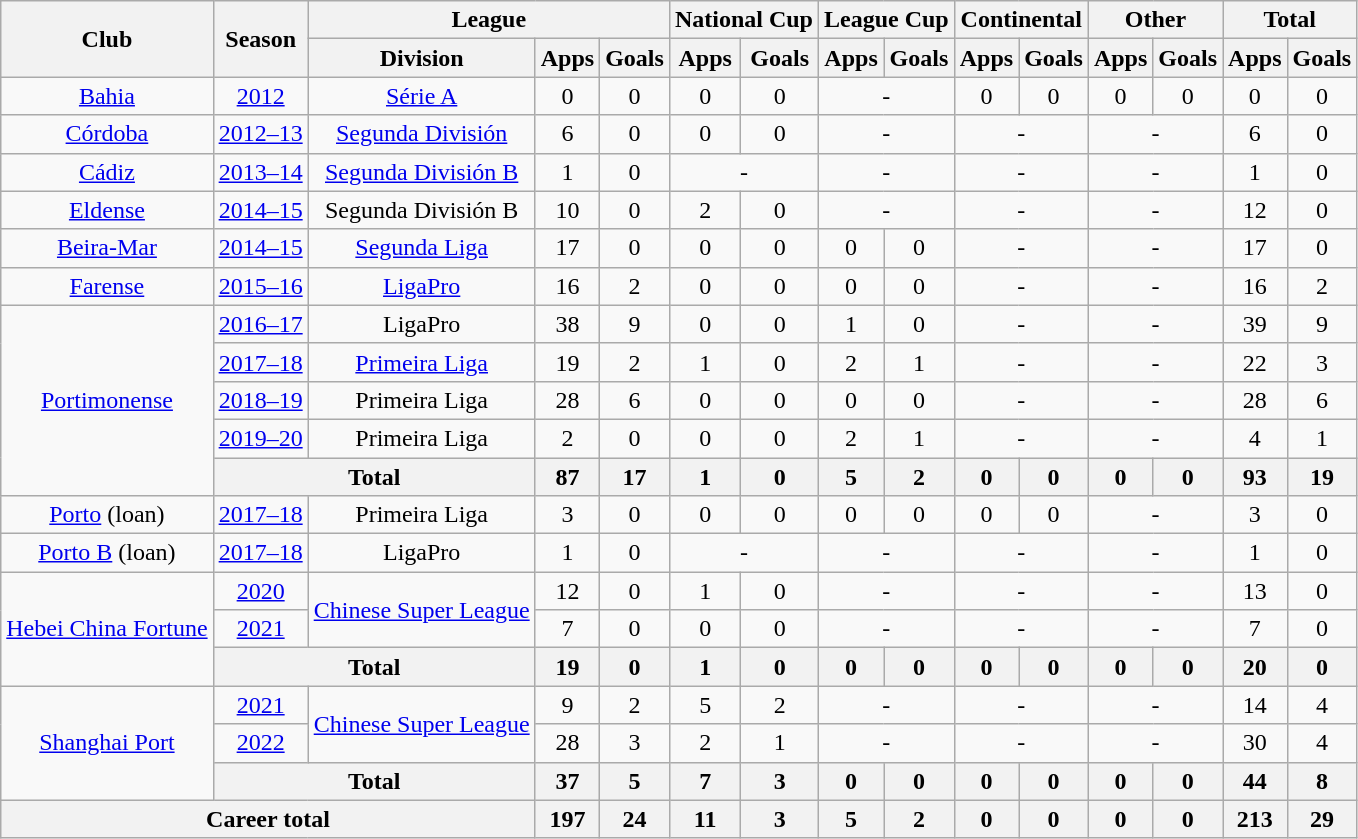<table class="wikitable" style="text-align: center">
<tr>
<th rowspan="2">Club</th>
<th rowspan="2">Season</th>
<th colspan="3">League</th>
<th colspan="2">National Cup</th>
<th colspan="2">League Cup</th>
<th colspan="2">Continental</th>
<th colspan="2">Other</th>
<th colspan="2">Total</th>
</tr>
<tr>
<th>Division</th>
<th>Apps</th>
<th>Goals</th>
<th>Apps</th>
<th>Goals</th>
<th>Apps</th>
<th>Goals</th>
<th>Apps</th>
<th>Goals</th>
<th>Apps</th>
<th>Goals</th>
<th>Apps</th>
<th>Goals</th>
</tr>
<tr>
<td><a href='#'>Bahia</a></td>
<td><a href='#'>2012</a></td>
<td><a href='#'>Série A</a></td>
<td>0</td>
<td>0</td>
<td>0</td>
<td>0</td>
<td colspan="2">-</td>
<td>0</td>
<td>0</td>
<td>0</td>
<td>0</td>
<td>0</td>
<td>0</td>
</tr>
<tr>
<td><a href='#'>Córdoba</a></td>
<td><a href='#'>2012–13</a></td>
<td><a href='#'>Segunda División</a></td>
<td>6</td>
<td>0</td>
<td>0</td>
<td>0</td>
<td colspan="2">-</td>
<td colspan="2">-</td>
<td colspan="2">-</td>
<td>6</td>
<td>0</td>
</tr>
<tr>
<td><a href='#'>Cádiz</a></td>
<td><a href='#'>2013–14</a></td>
<td><a href='#'>Segunda División B</a></td>
<td>1</td>
<td>0</td>
<td colspan="2">-</td>
<td colspan="2">-</td>
<td colspan="2">-</td>
<td colspan="2">-</td>
<td>1</td>
<td>0</td>
</tr>
<tr>
<td><a href='#'>Eldense</a></td>
<td><a href='#'>2014–15</a></td>
<td>Segunda División B</td>
<td>10</td>
<td>0</td>
<td>2</td>
<td>0</td>
<td colspan="2">-</td>
<td colspan="2">-</td>
<td colspan="2">-</td>
<td>12</td>
<td>0</td>
</tr>
<tr>
<td><a href='#'>Beira-Mar</a></td>
<td><a href='#'>2014–15</a></td>
<td><a href='#'>Segunda Liga</a></td>
<td>17</td>
<td>0</td>
<td>0</td>
<td>0</td>
<td>0</td>
<td>0</td>
<td colspan="2">-</td>
<td colspan="2">-</td>
<td>17</td>
<td>0</td>
</tr>
<tr>
<td><a href='#'>Farense</a></td>
<td><a href='#'>2015–16</a></td>
<td><a href='#'>LigaPro</a></td>
<td>16</td>
<td>2</td>
<td>0</td>
<td>0</td>
<td>0</td>
<td>0</td>
<td colspan="2">-</td>
<td colspan="2">-</td>
<td>16</td>
<td>2</td>
</tr>
<tr>
<td rowspan=5><a href='#'>Portimonense</a></td>
<td><a href='#'>2016–17</a></td>
<td>LigaPro</td>
<td>38</td>
<td>9</td>
<td>0</td>
<td>0</td>
<td>1</td>
<td>0</td>
<td colspan="2">-</td>
<td colspan="2">-</td>
<td>39</td>
<td>9</td>
</tr>
<tr>
<td><a href='#'>2017–18</a></td>
<td><a href='#'>Primeira Liga</a></td>
<td>19</td>
<td>2</td>
<td>1</td>
<td>0</td>
<td>2</td>
<td>1</td>
<td colspan="2">-</td>
<td colspan="2">-</td>
<td>22</td>
<td>3</td>
</tr>
<tr>
<td><a href='#'>2018–19</a></td>
<td>Primeira Liga</td>
<td>28</td>
<td>6</td>
<td>0</td>
<td>0</td>
<td>0</td>
<td>0</td>
<td colspan="2">-</td>
<td colspan="2">-</td>
<td>28</td>
<td>6</td>
</tr>
<tr>
<td><a href='#'>2019–20</a></td>
<td>Primeira Liga</td>
<td>2</td>
<td>0</td>
<td>0</td>
<td>0</td>
<td>2</td>
<td>1</td>
<td colspan="2">-</td>
<td colspan="2">-</td>
<td>4</td>
<td>1</td>
</tr>
<tr>
<th colspan="2"><strong>Total</strong></th>
<th>87</th>
<th>17</th>
<th>1</th>
<th>0</th>
<th>5</th>
<th>2</th>
<th>0</th>
<th>0</th>
<th>0</th>
<th>0</th>
<th>93</th>
<th>19</th>
</tr>
<tr>
<td><a href='#'>Porto</a> (loan)</td>
<td><a href='#'>2017–18</a></td>
<td>Primeira Liga</td>
<td>3</td>
<td>0</td>
<td>0</td>
<td>0</td>
<td>0</td>
<td>0</td>
<td>0</td>
<td>0</td>
<td colspan="2">-</td>
<td>3</td>
<td>0</td>
</tr>
<tr>
<td><a href='#'>Porto B</a> (loan)</td>
<td><a href='#'>2017–18</a></td>
<td>LigaPro</td>
<td>1</td>
<td>0</td>
<td colspan="2">-</td>
<td colspan="2">-</td>
<td colspan="2">-</td>
<td colspan="2">-</td>
<td>1</td>
<td>0</td>
</tr>
<tr>
<td rowspan=3><a href='#'>Hebei China Fortune</a></td>
<td><a href='#'>2020</a></td>
<td rowspan="2"><a href='#'>Chinese Super League</a></td>
<td>12</td>
<td>0</td>
<td>1</td>
<td>0</td>
<td colspan="2">-</td>
<td colspan="2">-</td>
<td colspan="2">-</td>
<td>13</td>
<td>0</td>
</tr>
<tr>
<td><a href='#'>2021</a></td>
<td>7</td>
<td>0</td>
<td>0</td>
<td>0</td>
<td colspan="2">-</td>
<td colspan="2">-</td>
<td colspan="2">-</td>
<td>7</td>
<td>0</td>
</tr>
<tr>
<th colspan="2"><strong>Total</strong></th>
<th>19</th>
<th>0</th>
<th>1</th>
<th>0</th>
<th>0</th>
<th>0</th>
<th>0</th>
<th>0</th>
<th>0</th>
<th>0</th>
<th>20</th>
<th>0</th>
</tr>
<tr>
<td rowspan="3"><a href='#'>Shanghai Port</a></td>
<td><a href='#'>2021</a></td>
<td rowspan="2"><a href='#'>Chinese Super League</a></td>
<td>9</td>
<td>2</td>
<td>5</td>
<td>2</td>
<td colspan="2">-</td>
<td colspan="2">-</td>
<td colspan="2">-</td>
<td>14</td>
<td>4</td>
</tr>
<tr>
<td><a href='#'>2022</a></td>
<td>28</td>
<td>3</td>
<td>2</td>
<td>1</td>
<td colspan="2">-</td>
<td colspan="2">-</td>
<td colspan="2">-</td>
<td>30</td>
<td>4</td>
</tr>
<tr>
<th colspan="2"><strong>Total</strong></th>
<th>37</th>
<th>5</th>
<th>7</th>
<th>3</th>
<th>0</th>
<th>0</th>
<th>0</th>
<th>0</th>
<th>0</th>
<th>0</th>
<th>44</th>
<th>8</th>
</tr>
<tr>
<th colspan="3">Career total</th>
<th>197</th>
<th>24</th>
<th>11</th>
<th>3</th>
<th>5</th>
<th>2</th>
<th>0</th>
<th>0</th>
<th>0</th>
<th>0</th>
<th>213</th>
<th>29</th>
</tr>
</table>
